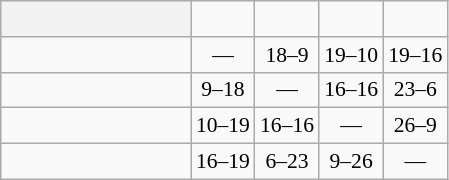<table class="wikitable" style="text-align:center; font-size:90%;">
<tr>
<th width=120> </th>
<td><strong></strong></td>
<td><strong></strong></td>
<td><strong></strong></td>
<td><strong></strong></td>
</tr>
<tr>
<td style="text-align:left;"></td>
<td>—</td>
<td>18–9</td>
<td>19–10</td>
<td>19–16</td>
</tr>
<tr>
<td style="text-align:left;"></td>
<td>9–18</td>
<td>—</td>
<td>16–16</td>
<td>23–6</td>
</tr>
<tr>
<td style="text-align:left;"></td>
<td>10–19</td>
<td>16–16</td>
<td>—</td>
<td>26–9</td>
</tr>
<tr>
<td style="text-align:left;"></td>
<td>16–19</td>
<td>6–23</td>
<td>9–26</td>
<td>—</td>
</tr>
</table>
